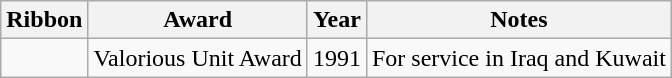<table class="wikitable">
<tr>
<th>Ribbon</th>
<th>Award</th>
<th>Year</th>
<th>Notes</th>
</tr>
<tr>
<td></td>
<td>Valorious Unit Award</td>
<td>1991</td>
<td>For service in Iraq and Kuwait</td>
</tr>
</table>
